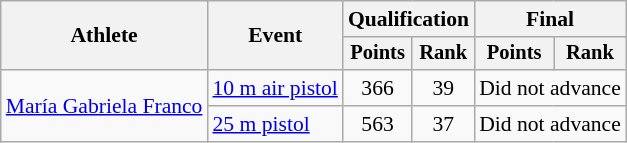<table class="wikitable" style="font-size:90%;">
<tr>
<th rowspan=2>Athlete</th>
<th rowspan=2>Event</th>
<th colspan=2>Qualification</th>
<th colspan=2>Final</th>
</tr>
<tr style="font-size:95%">
<th>Points</th>
<th>Rank</th>
<th>Points</th>
<th>Rank</th>
</tr>
<tr align=center>
<td align=left rowspan=2><a href='#'>María Gabriela Franco</a></td>
<td align=left><a href='#'>10 m air pistol</a></td>
<td>366</td>
<td>39</td>
<td colspan=2>Did not advance</td>
</tr>
<tr align=center>
<td align=left><a href='#'>25 m pistol</a></td>
<td>563</td>
<td>37</td>
<td colspan=2>Did not advance</td>
</tr>
</table>
